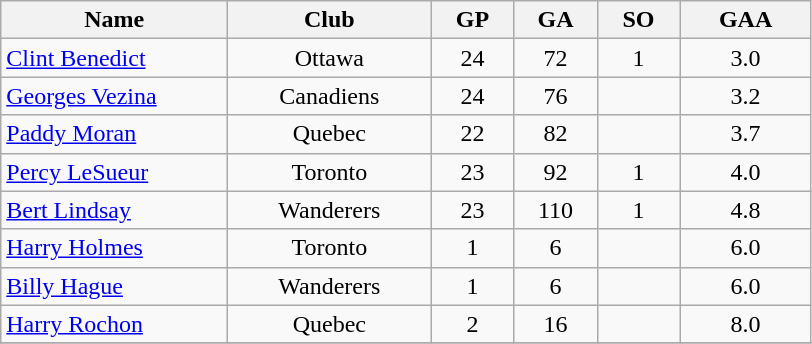<table class="wikitable" style="text-align:center;">
<tr>
<th style="width:9em">Name</th>
<th style="width:8em">Club</th>
<th style="width:3em">GP</th>
<th style="width:3em">GA</th>
<th style="width:3em">SO</th>
<th style="width:5em">GAA</th>
</tr>
<tr>
<td align="left"><a href='#'>Clint Benedict</a></td>
<td>Ottawa</td>
<td>24</td>
<td>72</td>
<td>1</td>
<td>3.0</td>
</tr>
<tr>
<td align="left"><a href='#'>Georges Vezina</a></td>
<td>Canadiens</td>
<td>24</td>
<td>76</td>
<td></td>
<td>3.2</td>
</tr>
<tr>
<td align="left"><a href='#'>Paddy Moran</a></td>
<td>Quebec</td>
<td>22</td>
<td>82</td>
<td></td>
<td>3.7</td>
</tr>
<tr>
<td align="left"><a href='#'>Percy LeSueur</a></td>
<td>Toronto</td>
<td>23</td>
<td>92</td>
<td>1</td>
<td>4.0</td>
</tr>
<tr>
<td align="left"><a href='#'>Bert Lindsay</a></td>
<td>Wanderers</td>
<td>23</td>
<td>110</td>
<td>1</td>
<td>4.8</td>
</tr>
<tr>
<td align="left"><a href='#'>Harry Holmes</a></td>
<td>Toronto</td>
<td>1</td>
<td>6</td>
<td></td>
<td>6.0</td>
</tr>
<tr>
<td align="left"><a href='#'>Billy Hague</a></td>
<td>Wanderers</td>
<td>1</td>
<td>6</td>
<td></td>
<td>6.0</td>
</tr>
<tr>
<td align="left"><a href='#'>Harry Rochon</a></td>
<td>Quebec</td>
<td>2</td>
<td>16</td>
<td></td>
<td>8.0</td>
</tr>
<tr>
</tr>
</table>
